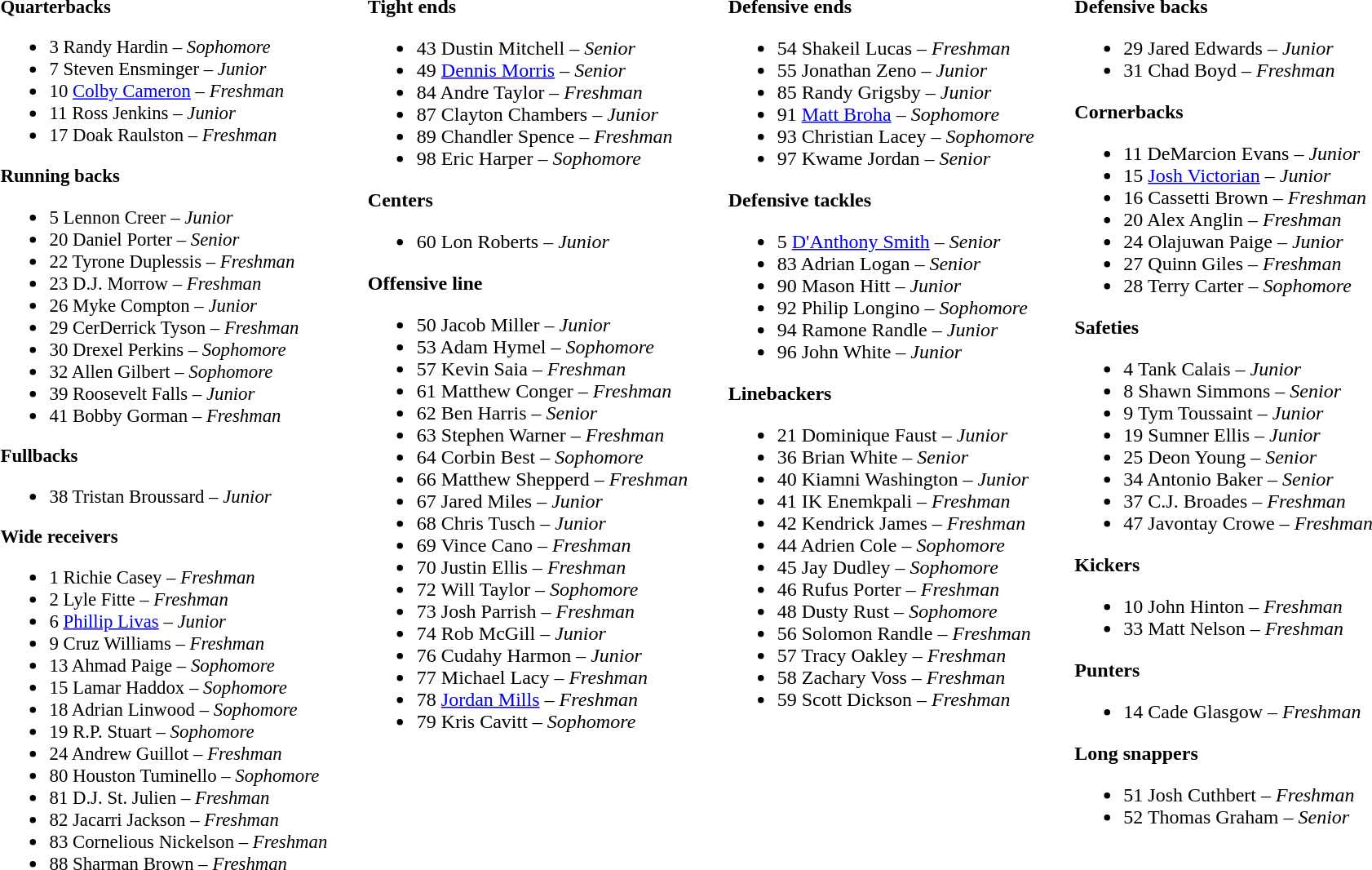<table class="toccolours" style="text-align: left;">
<tr>
<td style="font-size: 95%;" valign="top"><br><strong>Quarterbacks</strong><ul><li>3 Randy Hardin – <em>Sophomore</em></li><li>7 Steven Ensminger – <em>Junior</em></li><li>10 <a href='#'>Colby Cameron</a> – <em>Freshman</em></li><li>11 Ross Jenkins – <em>Junior</em></li><li>17 Doak Raulston – <em>Freshman</em></li></ul><strong>Running backs</strong><ul><li>5 Lennon Creer – <em>Junior</em></li><li>20 Daniel Porter – <em>Senior</em></li><li>22 Tyrone Duplessis – <em>Freshman</em></li><li>23 D.J. Morrow – <em>Freshman</em></li><li>26 Myke Compton – <em>Junior</em></li><li>29 CerDerrick Tyson – <em>Freshman</em></li><li>30 Drexel Perkins – <em>Sophomore</em></li><li>32 Allen Gilbert – <em>Sophomore</em></li><li>39 Roosevelt Falls – <em>Junior</em></li><li>41 Bobby Gorman – <em>Freshman</em></li></ul><strong>Fullbacks</strong><ul><li>38 Tristan Broussard – <em>Junior</em></li></ul><strong>Wide receivers</strong><ul><li>1 Richie Casey – <em>Freshman</em></li><li>2 Lyle Fitte – <em>Freshman</em></li><li>6 <a href='#'>Phillip Livas</a> – <em>Junior</em></li><li>9 Cruz Williams – <em>Freshman</em></li><li>13 Ahmad Paige – <em>Sophomore</em></li><li>15 Lamar Haddox – <em>Sophomore</em></li><li>18 Adrian Linwood – <em>Sophomore</em></li><li>19 R.P. Stuart – <em>Sophomore</em></li><li>24 Andrew Guillot – <em>Freshman</em></li><li>80 Houston Tuminello – <em>Sophomore</em></li><li>81 D.J. St. Julien – <em>Freshman</em></li><li>82 Jacarri Jackson – <em>Freshman</em></li><li>83 Cornelious Nickelson – <em>Freshman</em></li><li>88 Sharman Brown – <em>Freshman</em></li></ul></td>
<td width="25"> </td>
<td valign="top"><br><strong>Tight ends</strong><ul><li>43 Dustin Mitchell – <em>Senior</em></li><li>49 <a href='#'>Dennis Morris</a> – <em>Senior</em></li><li>84 Andre Taylor – <em>Freshman</em></li><li>87 Clayton Chambers – <em>Junior</em></li><li>89 Chandler Spence – <em>Freshman</em></li><li>98 Eric Harper – <em>Sophomore</em></li></ul><strong>Centers</strong><ul><li>60 Lon Roberts – <em>Junior</em></li></ul><strong>Offensive line</strong><ul><li>50 Jacob Miller – <em>Junior</em></li><li>53 Adam Hymel – <em>Sophomore</em></li><li>57 Kevin Saia – <em>Freshman</em></li><li>61 Matthew Conger – <em>Freshman</em></li><li>62 Ben Harris – <em>Senior</em></li><li>63 Stephen Warner – <em>Freshman</em></li><li>64 Corbin Best – <em>Sophomore</em></li><li>66 Matthew Shepperd – <em>Freshman</em></li><li>67 Jared Miles – <em>Junior</em></li><li>68 Chris Tusch – <em>Junior</em></li><li>69 Vince Cano – <em>Freshman</em></li><li>70 Justin Ellis – <em>Freshman</em></li><li>72 Will Taylor – <em>Sophomore</em></li><li>73 Josh Parrish – <em>Freshman</em></li><li>74 Rob McGill – <em>Junior</em></li><li>76 Cudahy Harmon – <em>Junior</em></li><li>77 Michael Lacy – <em>Freshman</em></li><li>78 <a href='#'>Jordan Mills</a> – <em>Freshman</em></li><li>79 Kris Cavitt – <em>Sophomore</em></li></ul></td>
<td width="25"> </td>
<td valign="top"><br><strong>Defensive ends</strong><ul><li>54 Shakeil Lucas – <em>Freshman</em></li><li>55 Jonathan Zeno – <em>Junior</em></li><li>85 Randy Grigsby – <em>Junior</em></li><li>91 <a href='#'>Matt Broha</a> – <em>Sophomore</em></li><li>93 Christian Lacey – <em>Sophomore</em></li><li>97 Kwame Jordan – <em>Senior</em></li></ul><strong>Defensive tackles</strong><ul><li>5 <a href='#'>D'Anthony Smith</a> – <em>Senior</em></li><li>83 Adrian Logan – <em>Senior</em></li><li>90 Mason Hitt – <em>Junior</em></li><li>92 Philip Longino – <em>Sophomore</em></li><li>94 Ramone Randle – <em>Junior</em></li><li>96 John White – <em>Junior</em></li></ul><strong>Linebackers</strong><ul><li>21 Dominique Faust – <em>Junior</em></li><li>36 Brian White – <em>Senior</em></li><li>40 Kiamni Washington – <em>Junior</em></li><li>41 IK Enemkpali – <em>Freshman</em></li><li>42 Kendrick James – <em>Freshman</em></li><li>44 Adrien Cole – <em>Sophomore</em></li><li>45 Jay Dudley – <em>Sophomore</em></li><li>46 Rufus Porter – <em>Freshman</em></li><li>48 Dusty Rust – <em>Sophomore</em></li><li>56 Solomon Randle – <em>Freshman</em></li><li>57 Tracy Oakley – <em>Freshman</em></li><li>58 Zachary Voss – <em>Freshman</em></li><li>59 Scott Dickson – <em>Freshman</em></li></ul></td>
<td width="25"> </td>
<td valign="top"><br><strong>Defensive backs</strong><ul><li>29 Jared Edwards – <em>Junior</em></li><li>31 Chad Boyd – <em>Freshman</em></li></ul><strong>Cornerbacks</strong><ul><li>11 DeMarcion Evans – <em>Junior</em></li><li>15 <a href='#'>Josh Victorian</a> – <em>Junior</em></li><li>16 Cassetti Brown – <em>Freshman</em></li><li>20 Alex Anglin – <em>Freshman</em></li><li>24 Olajuwan Paige – <em>Junior</em></li><li>27 Quinn Giles – <em>Freshman</em></li><li>28 Terry Carter – <em>Sophomore</em></li></ul><strong>Safeties</strong><ul><li>4 Tank Calais – <em>Junior</em></li><li>8 Shawn Simmons – <em>Senior</em></li><li>9 Tym Toussaint – <em>Junior</em></li><li>19 Sumner Ellis – <em>Junior</em></li><li>25 Deon Young – <em>Senior</em></li><li>34 Antonio Baker – <em>Senior</em></li><li>37 C.J. Broades – <em>Freshman</em></li><li>47 Javontay Crowe – <em>Freshman</em></li></ul><strong>Kickers</strong><ul><li>10 John Hinton – <em>Freshman</em></li><li>33 Matt Nelson – <em>Freshman</em></li></ul><strong>Punters</strong><ul><li>14 Cade Glasgow – <em>Freshman</em></li></ul><strong>Long snappers</strong><ul><li>51 Josh Cuthbert – <em>Freshman</em></li><li>52 Thomas Graham – <em>Senior</em></li></ul></td>
</tr>
</table>
